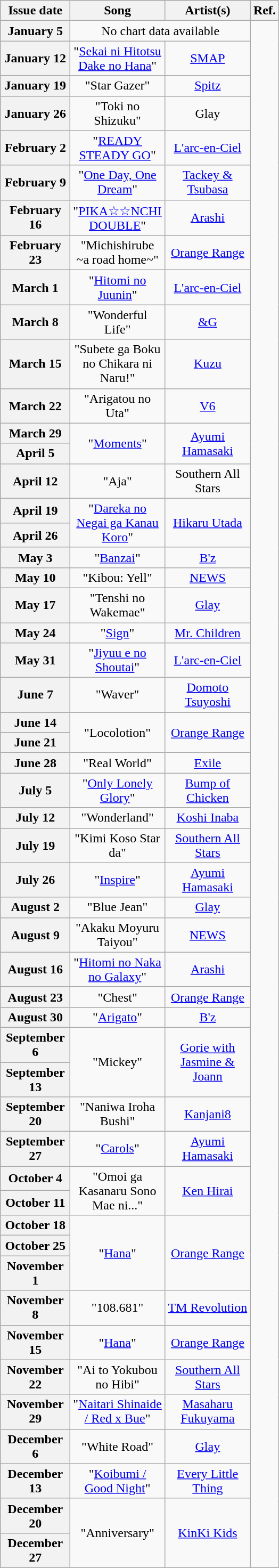<table class="wikitable plainrowheaders" style="text-align: center">
<tr>
<th width="80">Issue date</th>
<th width="100">Song</th>
<th width="100">Artist(s)</th>
<th width="20">Ref.</th>
</tr>
<tr>
<th scope="row">January 5</th>
<td colspan="2">No chart data available</td>
<td rowspan="53"></td>
</tr>
<tr>
<th scope="row">January 12</th>
<td>"<a href='#'>Sekai ni Hitotsu Dake no Hana</a>"</td>
<td><a href='#'>SMAP</a></td>
</tr>
<tr>
<th scope="row">January 19</th>
<td>"Star Gazer"</td>
<td><a href='#'>Spitz</a></td>
</tr>
<tr>
<th scope="row">January 26</th>
<td>"Toki no Shizuku"</td>
<td>Glay</td>
</tr>
<tr>
<th scope="row">February 2</th>
<td>"<a href='#'>READY STEADY GO</a>"</td>
<td><a href='#'>L'arc-en-Ciel</a></td>
</tr>
<tr>
<th scope="row">February 9</th>
<td>"<a href='#'>One Day, One Dream</a>"</td>
<td><a href='#'>Tackey & Tsubasa</a></td>
</tr>
<tr>
<th scope="row">February 16</th>
<td>"<a href='#'>PIKA☆☆NCHI DOUBLE</a>"</td>
<td><a href='#'>Arashi</a></td>
</tr>
<tr>
<th scope="row">February 23</th>
<td>"Michishirube ~a road home~"</td>
<td><a href='#'>Orange Range</a></td>
</tr>
<tr>
<th scope="row">March 1</th>
<td>"<a href='#'>Hitomi no Juunin</a>"</td>
<td><a href='#'>L'arc-en-Ciel</a></td>
</tr>
<tr>
<th scope="row">March 8</th>
<td>"Wonderful Life"</td>
<td><a href='#'>&G</a></td>
</tr>
<tr>
<th scope="row">March 15</th>
<td>"Subete ga Boku no Chikara ni Naru!"</td>
<td><a href='#'>Kuzu</a></td>
</tr>
<tr>
<th scope="row">March 22</th>
<td>"Arigatou no Uta"</td>
<td><a href='#'>V6</a></td>
</tr>
<tr>
<th scope="row">March 29</th>
<td rowspan="2">"<a href='#'>Moments</a>"</td>
<td rowspan="2"><a href='#'>Ayumi Hamasaki</a></td>
</tr>
<tr>
<th scope="row">April 5</th>
</tr>
<tr>
<th scope="row">April 12</th>
<td>"Aja"</td>
<td>Southern All Stars</td>
</tr>
<tr>
<th scope="row">April 19</th>
<td rowspan="2">"<a href='#'>Dareka no Negai ga Kanau Koro</a>"</td>
<td rowspan="2"><a href='#'>Hikaru Utada</a></td>
</tr>
<tr>
<th scope="row">April 26</th>
</tr>
<tr>
<th scope="row">May 3</th>
<td>"<a href='#'>Banzai</a>"</td>
<td><a href='#'>B'z</a></td>
</tr>
<tr>
<th scope="row">May 10</th>
<td>"Kibou: Yell"</td>
<td><a href='#'>NEWS</a></td>
</tr>
<tr>
<th scope="row">May 17</th>
<td>"Tenshi no Wakemae"</td>
<td><a href='#'>Glay</a></td>
</tr>
<tr>
<th scope="row">May 24</th>
<td>"<a href='#'>Sign</a>"</td>
<td><a href='#'>Mr. Children</a></td>
</tr>
<tr>
<th scope="row">May 31</th>
<td>"<a href='#'>Jiyuu e no Shoutai</a>"</td>
<td><a href='#'>L'arc-en-Ciel</a></td>
</tr>
<tr>
<th scope="row">June 7</th>
<td>"Waver"</td>
<td><a href='#'>Domoto Tsuyoshi</a></td>
</tr>
<tr>
<th scope="row">June 14</th>
<td rowspan="2">"Locolotion"</td>
<td rowspan="2"><a href='#'>Orange Range</a></td>
</tr>
<tr>
<th scope="row">June 21</th>
</tr>
<tr>
<th scope="row">June 28</th>
<td>"Real World"</td>
<td><a href='#'>Exile</a></td>
</tr>
<tr>
<th scope="row">July 5</th>
<td>"<a href='#'>Only Lonely Glory</a>"</td>
<td><a href='#'>Bump of Chicken</a></td>
</tr>
<tr>
<th scope="row">July 12</th>
<td>"Wonderland"</td>
<td><a href='#'>Koshi Inaba</a></td>
</tr>
<tr>
<th scope="row">July 19</th>
<td>"Kimi Koso Star da"</td>
<td><a href='#'>Southern All Stars</a></td>
</tr>
<tr>
<th scope="row">July 26</th>
<td>"<a href='#'>Inspire</a>"</td>
<td><a href='#'>Ayumi Hamasaki</a></td>
</tr>
<tr>
<th scope="row">August 2</th>
<td>"Blue Jean"</td>
<td><a href='#'>Glay</a></td>
</tr>
<tr>
<th scope="row">August 9</th>
<td>"Akaku Moyuru Taiyou"</td>
<td><a href='#'>NEWS</a></td>
</tr>
<tr>
<th scope="row">August 16</th>
<td>"<a href='#'>Hitomi no Naka no Galaxy</a>"</td>
<td><a href='#'>Arashi</a></td>
</tr>
<tr>
<th scope="row">August 23</th>
<td>"Chest"</td>
<td><a href='#'>Orange Range</a></td>
</tr>
<tr>
<th scope="row">August 30</th>
<td>"<a href='#'>Arigato</a>"</td>
<td><a href='#'>B'z</a></td>
</tr>
<tr>
<th scope="row">September 6</th>
<td rowspan="2">"Mickey"</td>
<td rowspan="2"><a href='#'>Gorie with Jasmine & Joann</a></td>
</tr>
<tr>
<th scope="row">September 13</th>
</tr>
<tr>
<th scope="row">September 20</th>
<td>"Naniwa Iroha Bushi"</td>
<td><a href='#'>Kanjani8</a></td>
</tr>
<tr>
<th scope="row">September 27</th>
<td>"<a href='#'>Carols</a>"</td>
<td><a href='#'>Ayumi Hamasaki</a></td>
</tr>
<tr>
<th scope="row">October 4</th>
<td rowspan="2">"Omoi ga Kasanaru Sono Mae ni..."</td>
<td rowspan="2"><a href='#'>Ken Hirai</a></td>
</tr>
<tr>
<th scope="row">October 11</th>
</tr>
<tr>
<th scope="row">October 18</th>
<td rowspan="3">"<a href='#'>Hana</a>"</td>
<td rowspan="3"><a href='#'>Orange Range</a></td>
</tr>
<tr>
<th scope="row">October 25</th>
</tr>
<tr>
<th scope="row">November 1</th>
</tr>
<tr>
<th scope="row">November 8</th>
<td>"108.681"</td>
<td><a href='#'>TM Revolution</a></td>
</tr>
<tr>
<th scope="row">November 15</th>
<td>"<a href='#'>Hana</a>"</td>
<td><a href='#'>Orange Range</a></td>
</tr>
<tr>
<th scope="row">November 22</th>
<td>"Ai to Yokubou no Hibi"</td>
<td><a href='#'>Southern All Stars</a></td>
</tr>
<tr>
<th scope="row">November 29</th>
<td>"<a href='#'>Naitari Shinaide / Red x Bue</a>"</td>
<td><a href='#'>Masaharu Fukuyama</a></td>
</tr>
<tr>
<th scope="row">December 6</th>
<td>"White Road"</td>
<td><a href='#'>Glay</a></td>
</tr>
<tr>
<th scope="row">December 13</th>
<td>"<a href='#'>Koibumi / Good Night</a>"</td>
<td><a href='#'>Every Little Thing</a></td>
</tr>
<tr>
<th scope="row">December 20</th>
<td rowspan="2">"Anniversary"</td>
<td rowspan="2"><a href='#'>KinKi Kids</a></td>
</tr>
<tr>
<th scope="row">December 27</th>
</tr>
</table>
